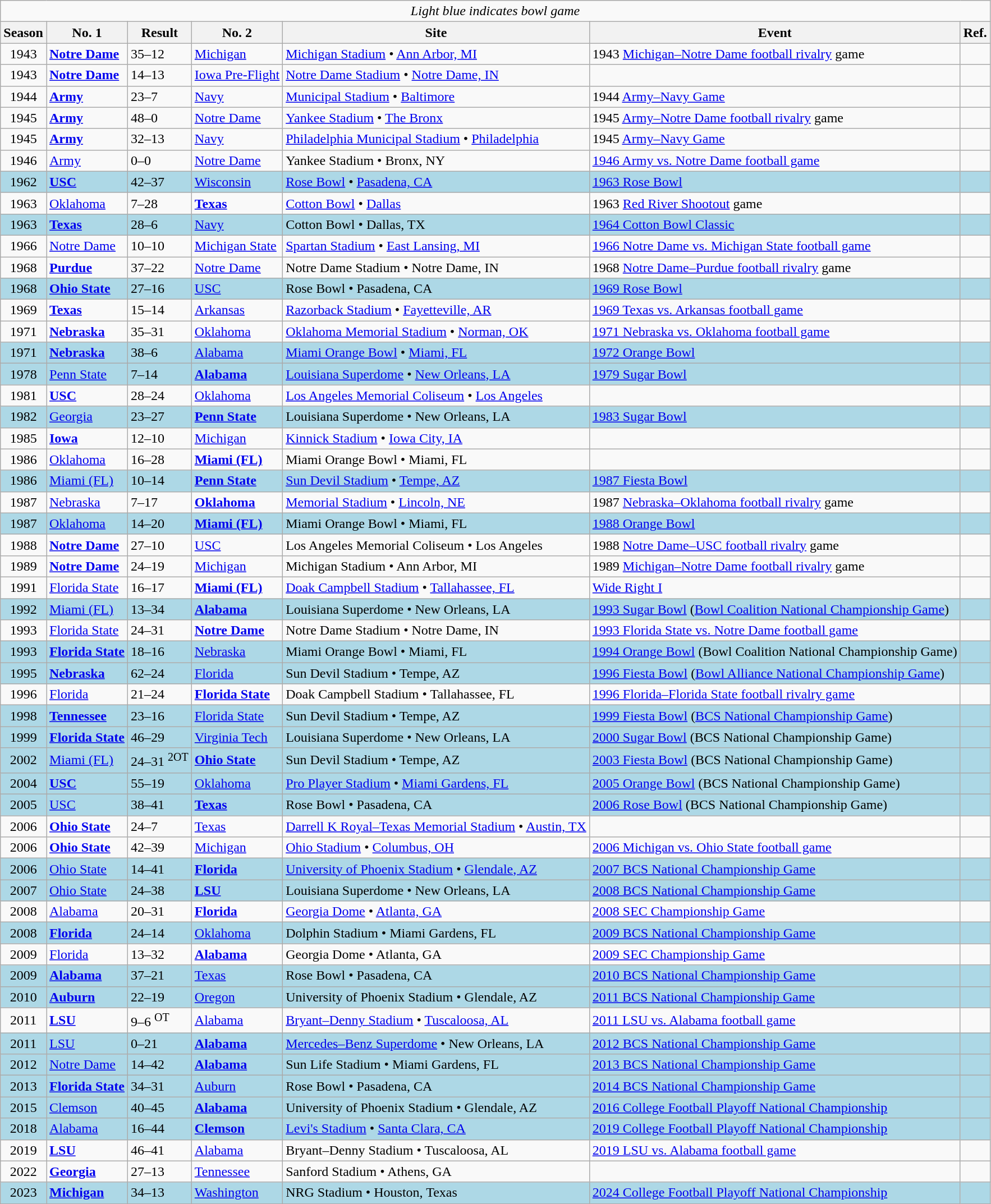<table class="wikitable">
<tr>
<td colspan="7" style="text-align:center"><em>Light blue indicates bowl game</em></td>
</tr>
<tr>
<th>Season</th>
<th>No. 1</th>
<th>Result</th>
<th>No. 2</th>
<th>Site</th>
<th>Event</th>
<th>Ref.</th>
</tr>
<tr>
<td align=center>1943</td>
<td><strong><a href='#'>Notre Dame</a></strong></td>
<td>35–12</td>
<td><a href='#'>Michigan</a></td>
<td><a href='#'>Michigan Stadium</a> • <a href='#'>Ann Arbor, MI</a></td>
<td>1943 <a href='#'>Michigan–Notre Dame football rivalry</a> game</td>
<td></td>
</tr>
<tr>
<td align=center>1943</td>
<td><strong><a href='#'>Notre Dame</a></strong></td>
<td>14–13</td>
<td><a href='#'>Iowa Pre-Flight</a></td>
<td><a href='#'>Notre Dame Stadium</a> • <a href='#'>Notre Dame, IN</a></td>
<td></td>
<td></td>
</tr>
<tr>
<td align=center>1944</td>
<td><strong><a href='#'>Army</a></strong></td>
<td>23–7</td>
<td><a href='#'>Navy</a></td>
<td><a href='#'>Municipal Stadium</a> • <a href='#'>Baltimore</a></td>
<td>1944 <a href='#'>Army–Navy Game</a></td>
<td></td>
</tr>
<tr>
<td align=center>1945</td>
<td><strong><a href='#'>Army</a></strong></td>
<td>48–0</td>
<td><a href='#'>Notre Dame</a></td>
<td><a href='#'>Yankee Stadium</a> • <a href='#'>The Bronx</a></td>
<td>1945 <a href='#'>Army–Notre Dame football rivalry</a> game</td>
<td></td>
</tr>
<tr>
<td align=center>1945</td>
<td><strong><a href='#'>Army</a></strong></td>
<td>32–13</td>
<td><a href='#'>Navy</a></td>
<td><a href='#'>Philadelphia Municipal Stadium</a> • <a href='#'>Philadelphia</a></td>
<td>1945 <a href='#'>Army–Navy Game</a></td>
<td></td>
</tr>
<tr>
<td align=center>1946</td>
<td><a href='#'>Army</a></td>
<td>0–0</td>
<td><a href='#'>Notre Dame</a></td>
<td>Yankee Stadium • Bronx, NY</td>
<td><a href='#'>1946 Army vs. Notre Dame football game</a></td>
<td></td>
</tr>
<tr style="background:lightblue;">
<td align=center>1962</td>
<td><strong><a href='#'>USC</a></strong></td>
<td>42–37</td>
<td><a href='#'>Wisconsin</a></td>
<td><a href='#'>Rose Bowl</a> • <a href='#'>Pasadena, CA</a></td>
<td><a href='#'>1963 Rose Bowl</a></td>
<td></td>
</tr>
<tr>
<td align=center>1963</td>
<td><a href='#'>Oklahoma</a></td>
<td>7–28</td>
<td><strong><a href='#'>Texas</a></strong></td>
<td><a href='#'>Cotton Bowl</a> • <a href='#'>Dallas</a></td>
<td>1963 <a href='#'>Red River Shootout</a> game</td>
<td></td>
</tr>
<tr style="background:lightblue;">
<td align=center>1963</td>
<td><strong><a href='#'>Texas</a></strong></td>
<td>28–6</td>
<td><a href='#'>Navy</a></td>
<td>Cotton Bowl • Dallas, TX</td>
<td><a href='#'>1964 Cotton Bowl Classic</a></td>
<td></td>
</tr>
<tr>
<td align=center>1966</td>
<td><a href='#'>Notre Dame</a></td>
<td>10–10</td>
<td><a href='#'>Michigan State</a></td>
<td><a href='#'>Spartan Stadium</a> • <a href='#'>East Lansing, MI</a></td>
<td><a href='#'>1966 Notre Dame vs. Michigan State football game</a></td>
<td></td>
</tr>
<tr>
<td align=center>1968</td>
<td><strong><a href='#'>Purdue</a></strong></td>
<td>37–22</td>
<td><a href='#'>Notre Dame</a></td>
<td>Notre Dame Stadium • Notre Dame, IN</td>
<td>1968 <a href='#'>Notre Dame–Purdue football rivalry</a> game</td>
<td></td>
</tr>
<tr style="background:lightblue;">
<td align=center>1968</td>
<td><strong><a href='#'>Ohio State</a></strong></td>
<td>27–16</td>
<td><a href='#'>USC</a></td>
<td>Rose Bowl • Pasadena, CA</td>
<td><a href='#'>1969 Rose Bowl</a></td>
<td></td>
</tr>
<tr>
<td align=center>1969</td>
<td><strong><a href='#'>Texas</a></strong></td>
<td>15–14</td>
<td><a href='#'>Arkansas</a></td>
<td><a href='#'>Razorback Stadium</a> • <a href='#'>Fayetteville, AR</a></td>
<td><a href='#'>1969 Texas vs. Arkansas football game</a></td>
<td></td>
</tr>
<tr>
<td align=center>1971</td>
<td><strong><a href='#'>Nebraska</a></strong></td>
<td>35–31</td>
<td><a href='#'>Oklahoma</a></td>
<td><a href='#'>Oklahoma Memorial Stadium</a> •  <a href='#'>Norman, OK</a></td>
<td><a href='#'>1971 Nebraska vs. Oklahoma football game</a></td>
<td></td>
</tr>
<tr style="background:lightblue;">
<td align=center>1971</td>
<td><strong><a href='#'>Nebraska</a></strong></td>
<td>38–6</td>
<td><a href='#'>Alabama</a></td>
<td><a href='#'>Miami Orange Bowl</a> • <a href='#'>Miami, FL</a></td>
<td><a href='#'>1972 Orange Bowl</a></td>
<td></td>
</tr>
<tr style="background:lightblue;">
<td align=center>1978</td>
<td><a href='#'>Penn State</a></td>
<td>7–14</td>
<td><strong><a href='#'>Alabama</a></strong></td>
<td><a href='#'>Louisiana Superdome</a> • <a href='#'>New Orleans, LA</a></td>
<td><a href='#'>1979 Sugar Bowl</a></td>
<td></td>
</tr>
<tr>
<td align=center>1981</td>
<td><strong><a href='#'>USC</a></strong></td>
<td>28–24</td>
<td><a href='#'>Oklahoma</a></td>
<td><a href='#'>Los Angeles Memorial Coliseum</a> • <a href='#'>Los Angeles</a></td>
<td></td>
<td></td>
</tr>
<tr style="background:lightblue;">
<td align=center>1982</td>
<td><a href='#'>Georgia</a></td>
<td>23–27</td>
<td><strong><a href='#'>Penn State</a></strong></td>
<td>Louisiana Superdome • New Orleans, LA</td>
<td><a href='#'>1983 Sugar Bowl</a></td>
<td></td>
</tr>
<tr>
<td align=center>1985</td>
<td><strong><a href='#'>Iowa</a></strong></td>
<td>12–10</td>
<td><a href='#'>Michigan</a></td>
<td><a href='#'>Kinnick Stadium</a> • <a href='#'>Iowa City, IA</a></td>
<td></td>
<td></td>
</tr>
<tr>
<td align=center>1986</td>
<td><a href='#'>Oklahoma</a></td>
<td>16–28</td>
<td><strong><a href='#'>Miami (FL)</a></strong></td>
<td>Miami Orange Bowl • Miami, FL</td>
<td></td>
<td></td>
</tr>
<tr style="background:lightblue;">
<td align=center>1986</td>
<td><a href='#'>Miami (FL)</a></td>
<td>10–14</td>
<td><strong><a href='#'>Penn State</a></strong></td>
<td><a href='#'>Sun Devil Stadium</a> • <a href='#'>Tempe, AZ</a></td>
<td><a href='#'>1987 Fiesta Bowl</a></td>
<td></td>
</tr>
<tr>
<td align=center>1987</td>
<td><a href='#'>Nebraska</a></td>
<td>7–17</td>
<td><strong><a href='#'>Oklahoma</a></strong></td>
<td><a href='#'>Memorial Stadium</a> • <a href='#'>Lincoln, NE</a></td>
<td>1987 <a href='#'>Nebraska–Oklahoma football rivalry</a> game</td>
<td></td>
</tr>
<tr style="background:lightblue;">
<td align=center>1987</td>
<td><a href='#'>Oklahoma</a></td>
<td>14–20</td>
<td><strong><a href='#'>Miami (FL)</a></strong></td>
<td>Miami Orange Bowl • Miami, FL</td>
<td><a href='#'>1988 Orange Bowl</a></td>
<td></td>
</tr>
<tr>
<td align=center>1988</td>
<td><strong><a href='#'>Notre Dame</a></strong></td>
<td>27–10</td>
<td><a href='#'>USC</a></td>
<td>Los Angeles Memorial Coliseum • Los Angeles</td>
<td>1988 <a href='#'>Notre Dame–USC football rivalry</a> game</td>
<td></td>
</tr>
<tr>
<td align=center>1989</td>
<td><strong><a href='#'>Notre Dame</a></strong></td>
<td>24–19</td>
<td><a href='#'>Michigan</a></td>
<td>Michigan Stadium • Ann Arbor, MI</td>
<td>1989 <a href='#'>Michigan–Notre Dame football rivalry</a> game</td>
<td></td>
</tr>
<tr>
<td align=center>1991</td>
<td><a href='#'>Florida State</a></td>
<td>16–17</td>
<td><strong><a href='#'>Miami (FL)</a></strong></td>
<td><a href='#'>Doak Campbell Stadium</a> • <a href='#'>Tallahassee, FL</a></td>
<td><a href='#'>Wide Right I</a></td>
<td></td>
</tr>
<tr style="background:lightblue;">
<td align=center>1992</td>
<td><a href='#'>Miami (FL)</a></td>
<td>13–34</td>
<td><strong><a href='#'>Alabama</a></strong></td>
<td>Louisiana Superdome • New Orleans, LA</td>
<td><a href='#'>1993 Sugar Bowl</a> (<a href='#'>Bowl Coalition National Championship Game</a>)</td>
<td></td>
</tr>
<tr>
<td align=center>1993</td>
<td><a href='#'>Florida State</a></td>
<td>24–31</td>
<td><strong><a href='#'>Notre Dame</a></strong></td>
<td>Notre Dame Stadium • Notre Dame, IN</td>
<td><a href='#'>1993 Florida State vs. Notre Dame football game</a></td>
<td></td>
</tr>
<tr style="background:lightblue;">
<td align=center>1993</td>
<td><strong><a href='#'>Florida State</a></strong></td>
<td>18–16</td>
<td><a href='#'>Nebraska</a></td>
<td>Miami Orange Bowl • Miami, FL</td>
<td><a href='#'>1994 Orange Bowl</a> (Bowl Coalition National Championship Game)</td>
<td></td>
</tr>
<tr style="background:lightblue;">
<td align=center>1995</td>
<td><strong><a href='#'>Nebraska</a></strong></td>
<td>62–24</td>
<td><a href='#'>Florida</a></td>
<td>Sun Devil Stadium • Tempe, AZ</td>
<td><a href='#'>1996 Fiesta Bowl</a> (<a href='#'>Bowl Alliance National Championship Game</a>)</td>
<td></td>
</tr>
<tr>
<td align=center>1996</td>
<td><a href='#'>Florida</a></td>
<td>21–24</td>
<td><strong><a href='#'>Florida State</a></strong></td>
<td>Doak Campbell Stadium • Tallahassee, FL</td>
<td><a href='#'>1996 Florida–Florida State football rivalry game</a></td>
<td></td>
</tr>
<tr style="background:lightblue;">
<td align=center>1998</td>
<td><strong><a href='#'>Tennessee</a></strong></td>
<td>23–16</td>
<td><a href='#'>Florida State</a></td>
<td>Sun Devil Stadium • Tempe, AZ</td>
<td><a href='#'>1999 Fiesta Bowl</a> (<a href='#'>BCS National Championship Game</a>)</td>
<td></td>
</tr>
<tr style="background:lightblue;">
<td align=center>1999</td>
<td><strong><a href='#'>Florida State</a></strong></td>
<td>46–29</td>
<td><a href='#'>Virginia Tech</a></td>
<td>Louisiana Superdome • New Orleans, LA</td>
<td><a href='#'>2000 Sugar Bowl</a> (BCS National Championship Game)</td>
<td></td>
</tr>
<tr style="background:lightblue;">
<td align=center>2002</td>
<td><a href='#'>Miami (FL)</a></td>
<td>24–31 <sup>2OT</sup></td>
<td><strong><a href='#'>Ohio State</a></strong></td>
<td>Sun Devil Stadium • Tempe, AZ</td>
<td><a href='#'>2003 Fiesta Bowl</a> (BCS National Championship Game)</td>
<td></td>
</tr>
<tr style="background:lightblue;">
<td align=center>2004</td>
<td><strong><a href='#'>USC</a></strong></td>
<td>55–19</td>
<td><a href='#'>Oklahoma</a></td>
<td><a href='#'>Pro Player Stadium</a> • <a href='#'>Miami Gardens, FL</a></td>
<td><a href='#'>2005 Orange Bowl</a> (BCS National Championship Game)</td>
<td></td>
</tr>
<tr style="background:lightblue;">
<td align=center>2005</td>
<td><a href='#'>USC</a></td>
<td>38–41</td>
<td><strong><a href='#'>Texas</a></strong></td>
<td>Rose Bowl • Pasadena, CA</td>
<td><a href='#'>2006 Rose Bowl</a> (BCS National Championship Game)</td>
<td></td>
</tr>
<tr>
<td align=center>2006</td>
<td><strong><a href='#'>Ohio State</a></strong></td>
<td>24–7</td>
<td><a href='#'>Texas</a></td>
<td><a href='#'>Darrell K Royal–Texas Memorial Stadium</a> • <a href='#'>Austin, TX</a></td>
<td></td>
<td></td>
</tr>
<tr>
<td align=center>2006</td>
<td><strong><a href='#'>Ohio State</a></strong></td>
<td>42–39</td>
<td><a href='#'>Michigan</a></td>
<td><a href='#'>Ohio Stadium</a> • <a href='#'>Columbus, OH</a></td>
<td><a href='#'>2006 Michigan vs. Ohio State football game</a></td>
<td></td>
</tr>
<tr style="background:lightblue;">
<td align=center>2006</td>
<td><a href='#'>Ohio State</a></td>
<td>14–41</td>
<td><strong><a href='#'>Florida</a></strong></td>
<td><a href='#'>University of Phoenix Stadium</a> • <a href='#'>Glendale, AZ</a></td>
<td><a href='#'>2007 BCS National Championship Game</a></td>
<td></td>
</tr>
<tr style="background:lightblue;">
<td align=center>2007</td>
<td><a href='#'>Ohio State</a></td>
<td>24–38</td>
<td><strong><a href='#'>LSU</a></strong></td>
<td>Louisiana Superdome • New Orleans, LA</td>
<td><a href='#'>2008 BCS National Championship Game</a></td>
<td></td>
</tr>
<tr>
<td align=center>2008</td>
<td><a href='#'>Alabama</a></td>
<td>20–31</td>
<td><strong><a href='#'>Florida</a></strong></td>
<td><a href='#'>Georgia Dome</a> • <a href='#'>Atlanta, GA</a></td>
<td><a href='#'>2008 SEC Championship Game</a></td>
<td></td>
</tr>
<tr style="background:lightblue;">
<td align=center>2008</td>
<td><strong><a href='#'>Florida</a></strong></td>
<td>24–14</td>
<td><a href='#'>Oklahoma</a></td>
<td>Dolphin Stadium • Miami Gardens, FL</td>
<td><a href='#'>2009 BCS National Championship Game</a></td>
<td></td>
</tr>
<tr>
<td align=center>2009</td>
<td><a href='#'>Florida</a></td>
<td>13–32</td>
<td><strong><a href='#'>Alabama</a></strong></td>
<td>Georgia Dome • Atlanta, GA</td>
<td><a href='#'>2009 SEC Championship Game</a></td>
<td></td>
</tr>
<tr style="background:lightblue;">
<td align=center>2009</td>
<td><strong><a href='#'>Alabama</a></strong></td>
<td>37–21</td>
<td><a href='#'>Texas</a></td>
<td>Rose Bowl • Pasadena, CA</td>
<td><a href='#'>2010 BCS National Championship Game</a></td>
<td></td>
</tr>
<tr style="background:lightblue;">
<td align=center>2010</td>
<td><strong><a href='#'>Auburn</a></strong></td>
<td>22–19</td>
<td><a href='#'>Oregon</a></td>
<td>University of Phoenix Stadium • Glendale, AZ</td>
<td><a href='#'>2011 BCS National Championship Game</a></td>
<td></td>
</tr>
<tr>
<td align=center>2011</td>
<td><strong><a href='#'>LSU</a></strong></td>
<td>9–6 <sup>OT</sup></td>
<td><a href='#'>Alabama</a></td>
<td><a href='#'>Bryant–Denny Stadium</a> • <a href='#'>Tuscaloosa, AL</a></td>
<td><a href='#'>2011 LSU vs. Alabama football game</a></td>
<td></td>
</tr>
<tr style="background:lightblue;">
<td align=center>2011</td>
<td><a href='#'>LSU</a></td>
<td>0–21</td>
<td><strong><a href='#'>Alabama</a></strong></td>
<td><a href='#'>Mercedes–Benz Superdome</a> • New Orleans, LA</td>
<td><a href='#'>2012 BCS National Championship Game</a></td>
<td></td>
</tr>
<tr style="background:lightblue;">
<td align=center>2012</td>
<td><a href='#'>Notre Dame</a></td>
<td>14–42</td>
<td><strong><a href='#'>Alabama</a></strong></td>
<td>Sun Life Stadium • Miami Gardens, FL</td>
<td><a href='#'>2013 BCS National Championship Game</a></td>
<td></td>
</tr>
<tr style="background:lightblue;">
<td align=center>2013</td>
<td><strong><a href='#'>Florida State</a></strong></td>
<td>34–31</td>
<td><a href='#'>Auburn</a></td>
<td>Rose Bowl • Pasadena, CA</td>
<td><a href='#'>2014 BCS National Championship Game</a></td>
<td></td>
</tr>
<tr style="background:lightblue;">
<td align=center>2015</td>
<td><a href='#'>Clemson</a></td>
<td>40–45</td>
<td><strong><a href='#'>Alabama</a></strong></td>
<td>University of Phoenix Stadium • Glendale, AZ</td>
<td><a href='#'>2016 College Football Playoff National Championship</a></td>
<td></td>
</tr>
<tr style="background:lightblue;">
<td align=center>2018</td>
<td><a href='#'>Alabama</a></td>
<td>16–44</td>
<td><strong><a href='#'>Clemson</a></strong></td>
<td><a href='#'>Levi's Stadium</a> • <a href='#'>Santa Clara, CA</a></td>
<td><a href='#'>2019 College Football Playoff National Championship</a></td>
<td></td>
</tr>
<tr>
<td align=center>2019</td>
<td><strong><a href='#'>LSU</a></strong></td>
<td>46–41</td>
<td><a href='#'>Alabama</a></td>
<td>Bryant–Denny Stadium • Tuscaloosa, AL</td>
<td><a href='#'>2019 LSU vs. Alabama football game</a></td>
<td></td>
</tr>
<tr>
<td align=center>2022</td>
<td><strong><a href='#'>Georgia</a></strong></td>
<td>27–13</td>
<td><a href='#'>Tennessee</a></td>
<td>Sanford Stadium • Athens, GA</td>
<td></td>
</tr>
<tr style="background:lightblue;">
<td align=center>2023</td>
<td><strong><a href='#'>Michigan</a></strong></td>
<td>34–13</td>
<td><a href='#'>Washington</a></td>
<td>NRG Stadium • Houston, Texas</td>
<td><a href='#'>2024 College Football Playoff National Championship</a></td>
<td></td>
</tr>
</table>
